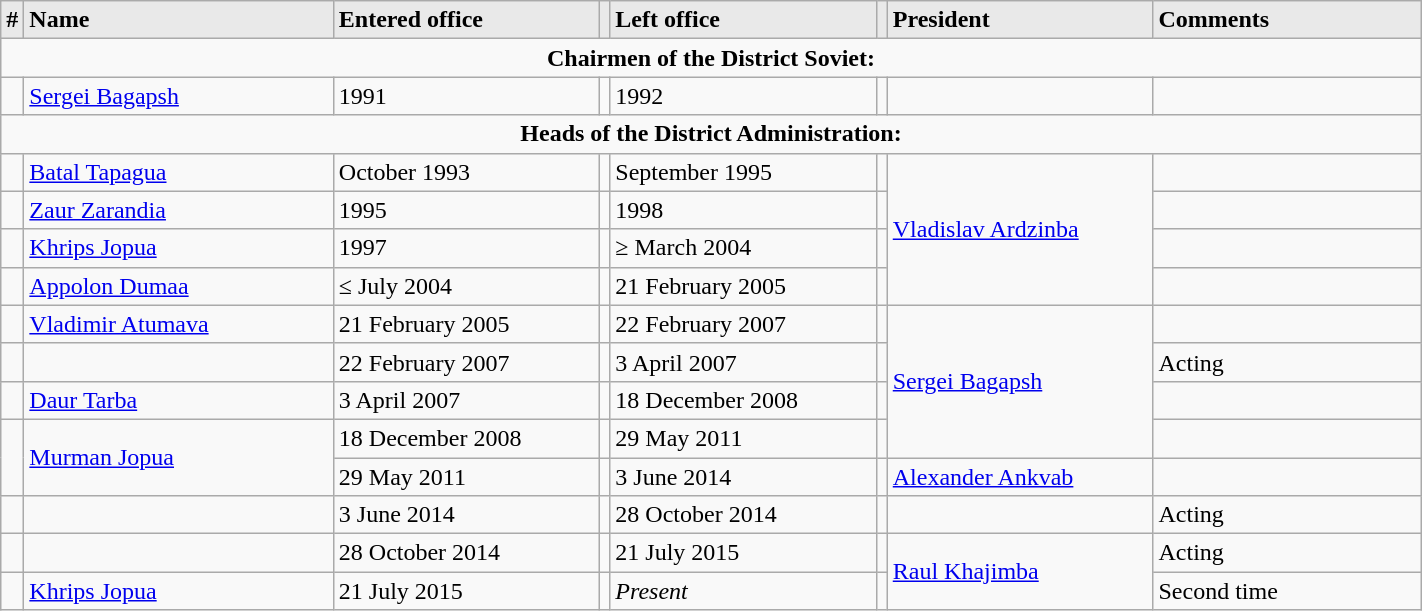<table class="wikitable" style="width:75%;">
<tr style="background:#e9e9e9; font-weight:bold; text-align:left;">
<td>#</td>
<td width=240>Name</td>
<td width=200>Entered office</td>
<td></td>
<td width=200>Left office</td>
<td></td>
<td width=200>President</td>
<td width=200>Comments</td>
</tr>
<tr>
<td colspan=8 align=center><strong>Chairmen of the District Soviet:</strong></td>
</tr>
<tr>
<td></td>
<td><a href='#'>Sergei Bagapsh</a></td>
<td>1991</td>
<td></td>
<td>1992</td>
<td></td>
<td></td>
<td></td>
</tr>
<tr>
<td colspan=8 align=center><strong>Heads of the District Administration:</strong></td>
</tr>
<tr>
<td></td>
<td><a href='#'>Batal Tapagua</a></td>
<td>October 1993</td>
<td></td>
<td>September 1995</td>
<td></td>
<td rowspan=4><a href='#'>Vladislav Ardzinba</a></td>
<td></td>
</tr>
<tr>
<td></td>
<td><a href='#'>Zaur Zarandia</a></td>
<td>1995</td>
<td></td>
<td>1998</td>
<td></td>
<td></td>
</tr>
<tr>
<td></td>
<td><a href='#'>Khrips Jopua</a></td>
<td>1997</td>
<td></td>
<td>≥ March 2004</td>
<td></td>
<td></td>
</tr>
<tr>
<td></td>
<td><a href='#'>Appolon Dumaa</a></td>
<td>≤ July 2004</td>
<td></td>
<td>21 February 2005</td>
<td></td>
<td></td>
</tr>
<tr>
<td></td>
<td><a href='#'>Vladimir Atumava</a></td>
<td>21 February 2005</td>
<td></td>
<td>22 February 2007</td>
<td></td>
<td rowspan=4><a href='#'>Sergei Bagapsh</a></td>
<td></td>
</tr>
<tr>
<td></td>
<td><em></em></td>
<td>22 February 2007</td>
<td></td>
<td>3 April 2007</td>
<td></td>
<td>Acting</td>
</tr>
<tr>
<td></td>
<td><a href='#'>Daur Tarba</a></td>
<td>3 April 2007</td>
<td></td>
<td>18 December 2008</td>
<td></td>
<td></td>
</tr>
<tr>
<td rowspan=2></td>
<td rowspan=2><a href='#'>Murman Jopua</a></td>
<td>18 December 2008</td>
<td></td>
<td>29 May 2011</td>
<td></td>
<td></td>
</tr>
<tr>
<td>29 May 2011</td>
<td></td>
<td>3 June 2014</td>
<td></td>
<td><a href='#'>Alexander Ankvab</a></td>
<td></td>
</tr>
<tr>
<td></td>
<td><em></em></td>
<td>3 June 2014</td>
<td></td>
<td>28 October 2014</td>
<td></td>
<td><em></em></td>
<td>Acting</td>
</tr>
<tr>
<td></td>
<td><em></em></td>
<td>28 October 2014</td>
<td></td>
<td>21 July 2015</td>
<td></td>
<td rowspan=2><a href='#'>Raul Khajimba</a></td>
<td>Acting</td>
</tr>
<tr>
<td></td>
<td><a href='#'>Khrips Jopua</a></td>
<td>21 July 2015</td>
<td></td>
<td><em>Present</em></td>
<td></td>
<td>Second time</td>
</tr>
</table>
